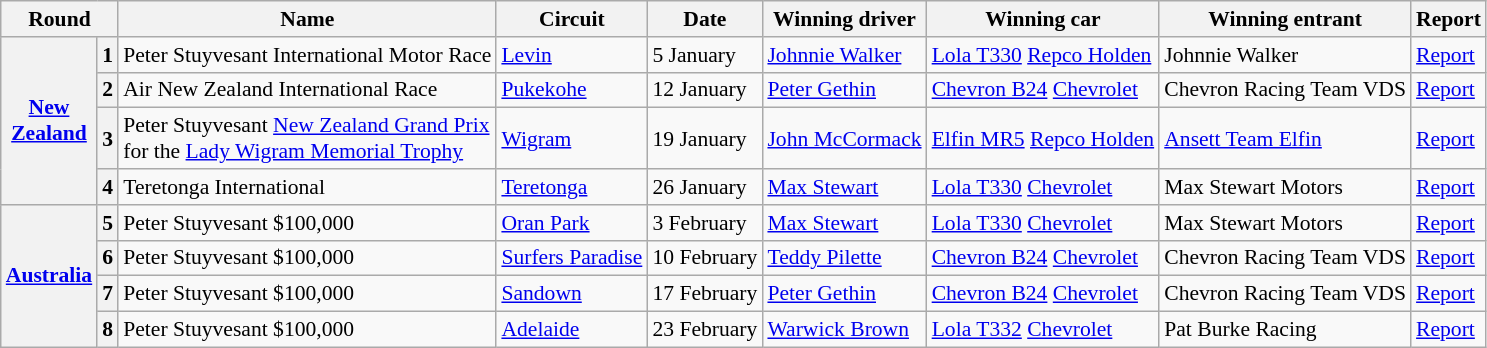<table class="wikitable" style="font-size: 90%;">
<tr>
<th colspan=2>Round</th>
<th>Name</th>
<th>Circuit</th>
<th>Date</th>
<th>Winning driver</th>
<th>Winning car</th>
<th>Winning entrant</th>
<th>Report</th>
</tr>
<tr>
<th rowspan=4><a href='#'>New<br>Zealand</a></th>
<th>1</th>
<td>Peter Stuyvesant International Motor Race</td>
<td><a href='#'>Levin</a></td>
<td>5 January</td>
<td> <a href='#'>Johnnie Walker</a></td>
<td><a href='#'>Lola T330</a> <a href='#'>Repco Holden</a></td>
<td>Johnnie Walker</td>
<td><a href='#'>Report</a></td>
</tr>
<tr>
<th>2</th>
<td>Air New Zealand International Race</td>
<td><a href='#'>Pukekohe</a></td>
<td>12 January</td>
<td> <a href='#'>Peter Gethin</a></td>
<td><a href='#'>Chevron B24</a> <a href='#'>Chevrolet</a></td>
<td>Chevron Racing Team VDS</td>
<td><a href='#'>Report</a></td>
</tr>
<tr>
<th>3</th>
<td>Peter Stuyvesant <a href='#'>New Zealand Grand Prix</a><br> for the <a href='#'>Lady Wigram Memorial Trophy</a></td>
<td><a href='#'>Wigram</a></td>
<td>19 January</td>
<td> <a href='#'>John McCormack</a></td>
<td><a href='#'>Elfin MR5</a> <a href='#'>Repco Holden</a></td>
<td><a href='#'>Ansett Team Elfin</a></td>
<td><a href='#'>Report</a></td>
</tr>
<tr>
<th>4</th>
<td>Teretonga International</td>
<td><a href='#'>Teretonga</a></td>
<td>26 January</td>
<td> <a href='#'>Max Stewart</a></td>
<td><a href='#'>Lola T330</a> <a href='#'>Chevrolet</a></td>
<td>Max Stewart Motors</td>
<td><a href='#'>Report</a></td>
</tr>
<tr>
<th rowspan=4><a href='#'>Australia</a></th>
<th>5</th>
<td>Peter Stuyvesant $100,000</td>
<td><a href='#'>Oran Park</a></td>
<td>3 February</td>
<td> <a href='#'>Max Stewart</a></td>
<td><a href='#'>Lola T330</a> <a href='#'>Chevrolet</a></td>
<td>Max Stewart Motors</td>
<td><a href='#'>Report</a></td>
</tr>
<tr>
<th>6</th>
<td>Peter Stuyvesant $100,000</td>
<td><a href='#'>Surfers Paradise</a></td>
<td>10 February</td>
<td> <a href='#'>Teddy Pilette</a></td>
<td><a href='#'>Chevron B24</a> <a href='#'>Chevrolet</a></td>
<td>Chevron Racing Team VDS</td>
<td><a href='#'>Report</a></td>
</tr>
<tr>
<th>7</th>
<td>Peter Stuyvesant $100,000</td>
<td><a href='#'>Sandown</a></td>
<td>17 February</td>
<td> <a href='#'>Peter Gethin</a></td>
<td><a href='#'>Chevron B24</a> <a href='#'>Chevrolet</a></td>
<td>Chevron Racing Team VDS</td>
<td><a href='#'>Report</a></td>
</tr>
<tr>
<th>8</th>
<td>Peter Stuyvesant $100,000</td>
<td><a href='#'>Adelaide</a></td>
<td>23 February</td>
<td> <a href='#'>Warwick Brown</a></td>
<td><a href='#'>Lola T332</a> <a href='#'>Chevrolet</a></td>
<td>Pat Burke Racing</td>
<td><a href='#'>Report</a></td>
</tr>
</table>
